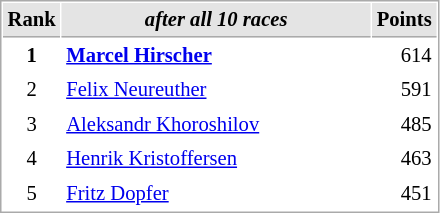<table cellspacing="1" cellpadding="3" style="border:1px solid #aaa; font-size:86%;">
<tr style="background:#e4e4e4;">
<th style="border-bottom:1px solid #aaa; width:10px;">Rank</th>
<th style="border-bottom:1px solid #aaa; width:200px;"><em>after all 10 races</em></th>
<th style="border-bottom:1px solid #aaa; width:20px;">Points</th>
</tr>
<tr>
<td style="text-align:center;"><strong>1</strong></td>
<td> <strong><a href='#'>Marcel Hirscher</a> </strong></td>
<td align="right">614</td>
</tr>
<tr>
<td style="text-align:center;">2</td>
<td> <a href='#'>Felix Neureuther</a></td>
<td align="right">591</td>
</tr>
<tr>
<td style="text-align:center;">3</td>
<td> <a href='#'>Aleksandr Khoroshilov</a></td>
<td align="right">485</td>
</tr>
<tr>
<td style="text-align:center;">4</td>
<td> <a href='#'>Henrik Kristoffersen</a></td>
<td align="right">463</td>
</tr>
<tr>
<td style="text-align:center;">5</td>
<td> <a href='#'>Fritz Dopfer</a></td>
<td align="right">451</td>
</tr>
</table>
